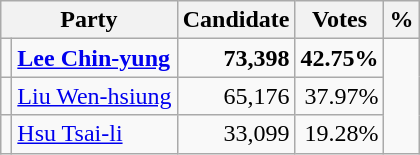<table class="wikitable">
<tr>
<th colspan="2">Party</th>
<th>Candidate</th>
<th>Votes</th>
<th>%</th>
</tr>
<tr>
<td></td>
<td><strong><a href='#'>Lee Chin-yung</a></strong></td>
<td align="right"><strong>73,398</strong></td>
<td align="right"><strong>42.75%</strong></td>
</tr>
<tr>
<td></td>
<td><a href='#'>Liu Wen-hsiung</a></td>
<td align="right">65,176</td>
<td align="right">37.97%</td>
</tr>
<tr>
<td></td>
<td><a href='#'>Hsu Tsai-li</a></td>
<td align="right">33,099</td>
<td align="right">19.28%</td>
</tr>
</table>
